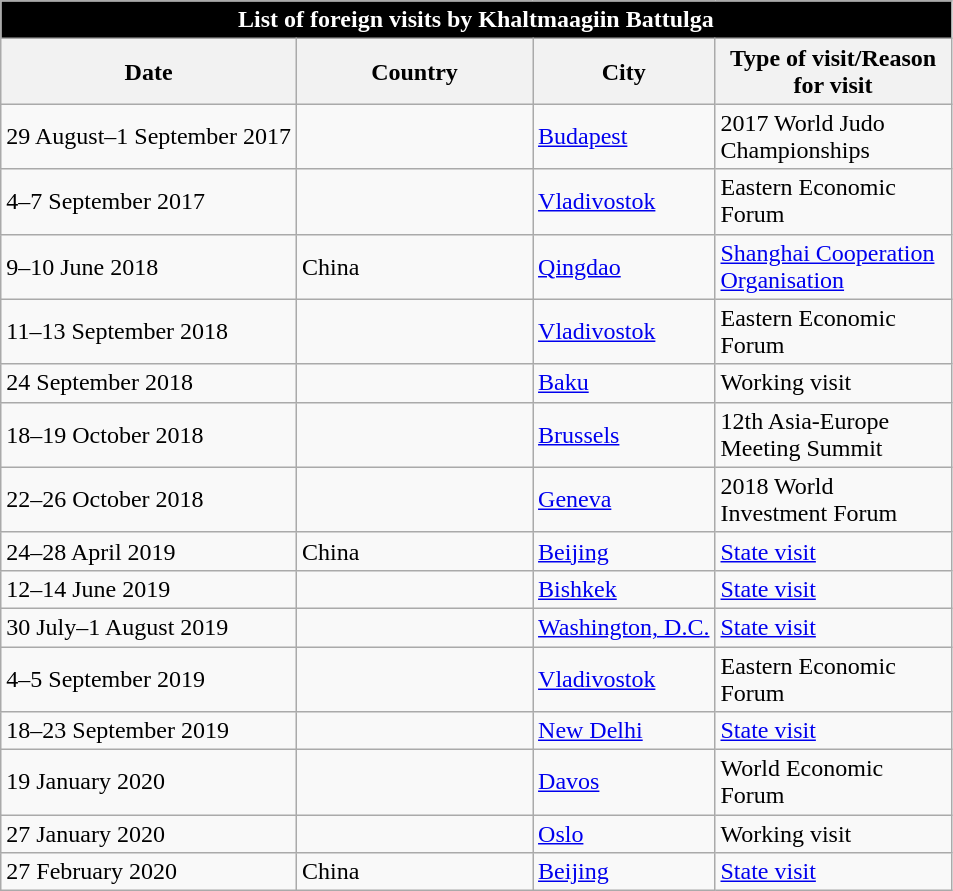<table class="wikitable mw-collapsible" cellspacing="0" cellpadding="0">
<tr>
<td colspan="4" bgcolor="black" align="center" style="color:white;"><strong>List of foreign visits by Khaltmaagiin Battulga</strong></td>
</tr>
<tr bgcolor="#efefef">
<th rowspan="1">Date</th>
<th rowspan="1" width="150" align="center">Country</th>
<th colspan="1" align="center">City</th>
<th rowspan="1" width="150" align="center">Type of visit/Reason for visit</th>
</tr>
<tr>
<td>29 August–1 September 2017</td>
<td></td>
<td><a href='#'>Budapest</a></td>
<td>2017 World Judo Championships</td>
</tr>
<tr>
<td>4–7 September 2017</td>
<td></td>
<td><a href='#'>Vladivostok</a></td>
<td>Eastern Economic Forum</td>
</tr>
<tr>
<td>9–10 June 2018</td>
<td> China</td>
<td><a href='#'>Qingdao</a></td>
<td><a href='#'>Shanghai Cooperation Organisation</a></td>
</tr>
<tr>
<td>11–13 September 2018</td>
<td></td>
<td><a href='#'>Vladivostok</a></td>
<td>Eastern Economic Forum</td>
</tr>
<tr>
<td>24 September 2018</td>
<td></td>
<td><a href='#'>Baku</a></td>
<td>Working visit</td>
</tr>
<tr>
<td>18–19 October 2018</td>
<td></td>
<td><a href='#'>Brussels</a></td>
<td>12th Asia-Europe Meeting Summit</td>
</tr>
<tr>
<td>22–26 October 2018</td>
<td></td>
<td><a href='#'>Geneva</a></td>
<td>2018 World Investment Forum</td>
</tr>
<tr>
<td>24–28 April 2019</td>
<td> China</td>
<td><a href='#'>Beijing</a></td>
<td><a href='#'>State visit</a></td>
</tr>
<tr>
<td>12–14 June 2019</td>
<td></td>
<td><a href='#'>Bishkek</a></td>
<td><a href='#'>State visit</a></td>
</tr>
<tr>
<td>30 July–1 August 2019</td>
<td></td>
<td><a href='#'>Washington, D.C.</a></td>
<td><a href='#'>State visit</a></td>
</tr>
<tr>
<td>4–5 September 2019</td>
<td></td>
<td><a href='#'>Vladivostok</a></td>
<td>Eastern Economic Forum</td>
</tr>
<tr>
<td>18–23 September 2019</td>
<td></td>
<td><a href='#'>New Delhi</a></td>
<td><a href='#'>State visit</a></td>
</tr>
<tr>
<td>19 January 2020</td>
<td></td>
<td><a href='#'>Davos</a></td>
<td>World Economic Forum</td>
</tr>
<tr>
<td>27 January 2020</td>
<td></td>
<td><a href='#'>Oslo</a></td>
<td>Working visit</td>
</tr>
<tr>
<td>27 February 2020</td>
<td> China</td>
<td><a href='#'>Beijing</a></td>
<td><a href='#'>State visit</a></td>
</tr>
</table>
